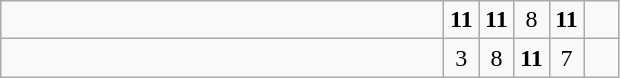<table class="wikitable">
<tr>
<td style="width:18em"><strong></strong></td>
<td align=center style="width:1em"><strong>11</strong></td>
<td align=center style="width:1em"><strong>11</strong></td>
<td align=center style="width:1em">8</td>
<td align=center style="width:1em"><strong>11</strong></td>
<td align=center style="width:1em"></td>
</tr>
<tr>
<td style="width:18em"></td>
<td align=center style="width:1em">3</td>
<td align=center style="width:1em">8</td>
<td align=center style="width:1em"><strong>11</strong></td>
<td align=center style="width:1em">7</td>
<td align=center style="width:1em"></td>
</tr>
</table>
